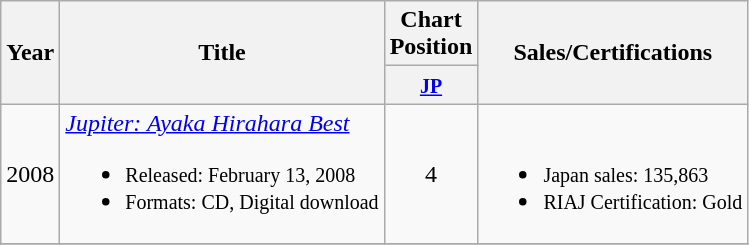<table class="wikitable">
<tr>
<th rowspan="2">Year</th>
<th rowspan="2">Title</th>
<th>Chart Position</th>
<th rowspan="2">Sales/Certifications</th>
</tr>
<tr>
<th width="30"><small><a href='#'>JP</a></small></th>
</tr>
<tr>
<td>2008</td>
<td><em><a href='#'>Jupiter: Ayaka Hirahara Best</a></em><br><ul><li><small>Released: February 13, 2008</small></li><li><small>Formats: CD, Digital download</small></li></ul></td>
<td align="center">4</td>
<td align="left"><br><ul><li><small>Japan sales: 135,863</small></li><li><small>RIAJ Certification: Gold</small></li></ul></td>
</tr>
<tr>
</tr>
</table>
